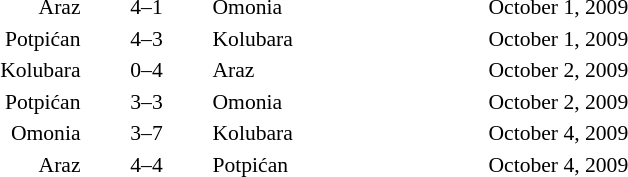<table style="text-align:center; font-size:90%">
<tr>
<th width=180></th>
<th width=80></th>
<th width=180></th>
<th width=200></th>
</tr>
<tr>
<td align=right>Araz</td>
<td>4–1</td>
<td align=left>Omonia</td>
<td align=left>October 1, 2009</td>
</tr>
<tr>
<td align=right>Potpićan</td>
<td>4–3</td>
<td align=left>Kolubara</td>
<td align=left>October 1, 2009</td>
</tr>
<tr>
<td align=right>Kolubara</td>
<td>0–4</td>
<td align=left>Araz</td>
<td align=left>October 2, 2009</td>
</tr>
<tr>
<td align=right>Potpićan</td>
<td>3–3</td>
<td align=left>Omonia</td>
<td align=left>October 2, 2009</td>
</tr>
<tr>
<td align=right>Omonia</td>
<td>3–7</td>
<td align=left>Kolubara</td>
<td align=left>October 4, 2009</td>
</tr>
<tr>
<td align=right>Araz</td>
<td>4–4</td>
<td align=left>Potpićan</td>
<td align=left>October 4, 2009</td>
</tr>
</table>
